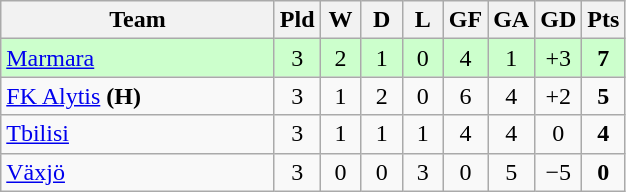<table class="wikitable" style="text-align:center;">
<tr>
<th width=175>Team</th>
<th width=20 abbr="Played">Pld</th>
<th width=20 abbr="Won">W</th>
<th width=20 abbr="Drawn">D</th>
<th width=20 abbr="Lost">L</th>
<th width=20 abbr="Goals for">GF</th>
<th width=20 abbr="Goals against">GA</th>
<th width=20 abbr="Goal difference">GD</th>
<th width=20 abbr="Points">Pts</th>
</tr>
<tr bgcolor=#ccffcc>
<td align=left> <a href='#'>Marmara</a></td>
<td>3</td>
<td>2</td>
<td>1</td>
<td>0</td>
<td>4</td>
<td>1</td>
<td>+3</td>
<td><strong>7</strong></td>
</tr>
<tr>
<td align=left> <a href='#'>FK Alytis</a> <strong>(H)</strong></td>
<td>3</td>
<td>1</td>
<td>2</td>
<td>0</td>
<td>6</td>
<td>4</td>
<td>+2</td>
<td><strong>5</strong></td>
</tr>
<tr>
<td align=left> <a href='#'>Tbilisi</a></td>
<td>3</td>
<td>1</td>
<td>1</td>
<td>1</td>
<td>4</td>
<td>4</td>
<td>0</td>
<td><strong>4</strong></td>
</tr>
<tr>
<td align=left> <a href='#'>Växjö</a></td>
<td>3</td>
<td>0</td>
<td>0</td>
<td>3</td>
<td>0</td>
<td>5</td>
<td>−5</td>
<td><strong>0</strong></td>
</tr>
</table>
